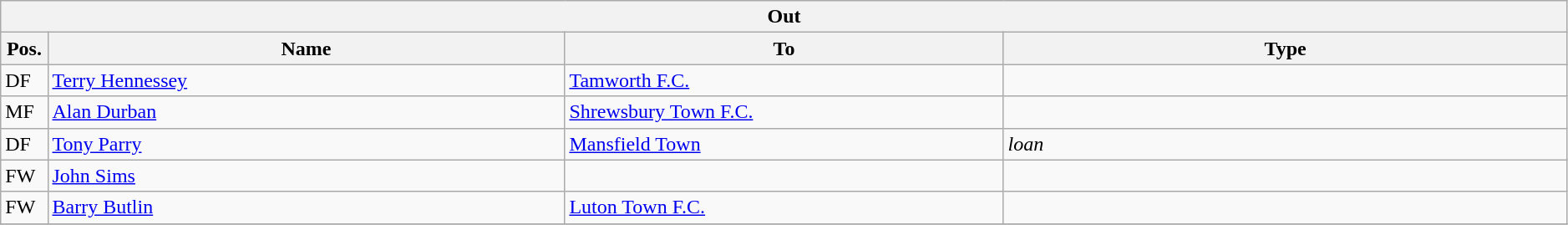<table class="wikitable" style="font-size:100%;width:99%;">
<tr>
<th colspan="4">Out</th>
</tr>
<tr>
<th width=3%>Pos.</th>
<th width=33%>Name</th>
<th width=28%>To</th>
<th width=36%>Type</th>
</tr>
<tr>
<td>DF</td>
<td><a href='#'>Terry Hennessey</a></td>
<td><a href='#'>Tamworth F.C.</a></td>
<td></td>
</tr>
<tr>
<td>MF</td>
<td><a href='#'>Alan Durban</a></td>
<td><a href='#'>Shrewsbury Town F.C.</a></td>
<td></td>
</tr>
<tr>
<td>DF</td>
<td><a href='#'>Tony Parry</a></td>
<td><a href='#'>Mansfield Town</a></td>
<td><em>loan</em></td>
</tr>
<tr>
<td>FW</td>
<td><a href='#'>John Sims</a></td>
<td></td>
<td></td>
</tr>
<tr>
<td>FW</td>
<td><a href='#'>Barry Butlin</a></td>
<td><a href='#'>Luton Town F.C.</a></td>
<td></td>
</tr>
<tr>
</tr>
</table>
